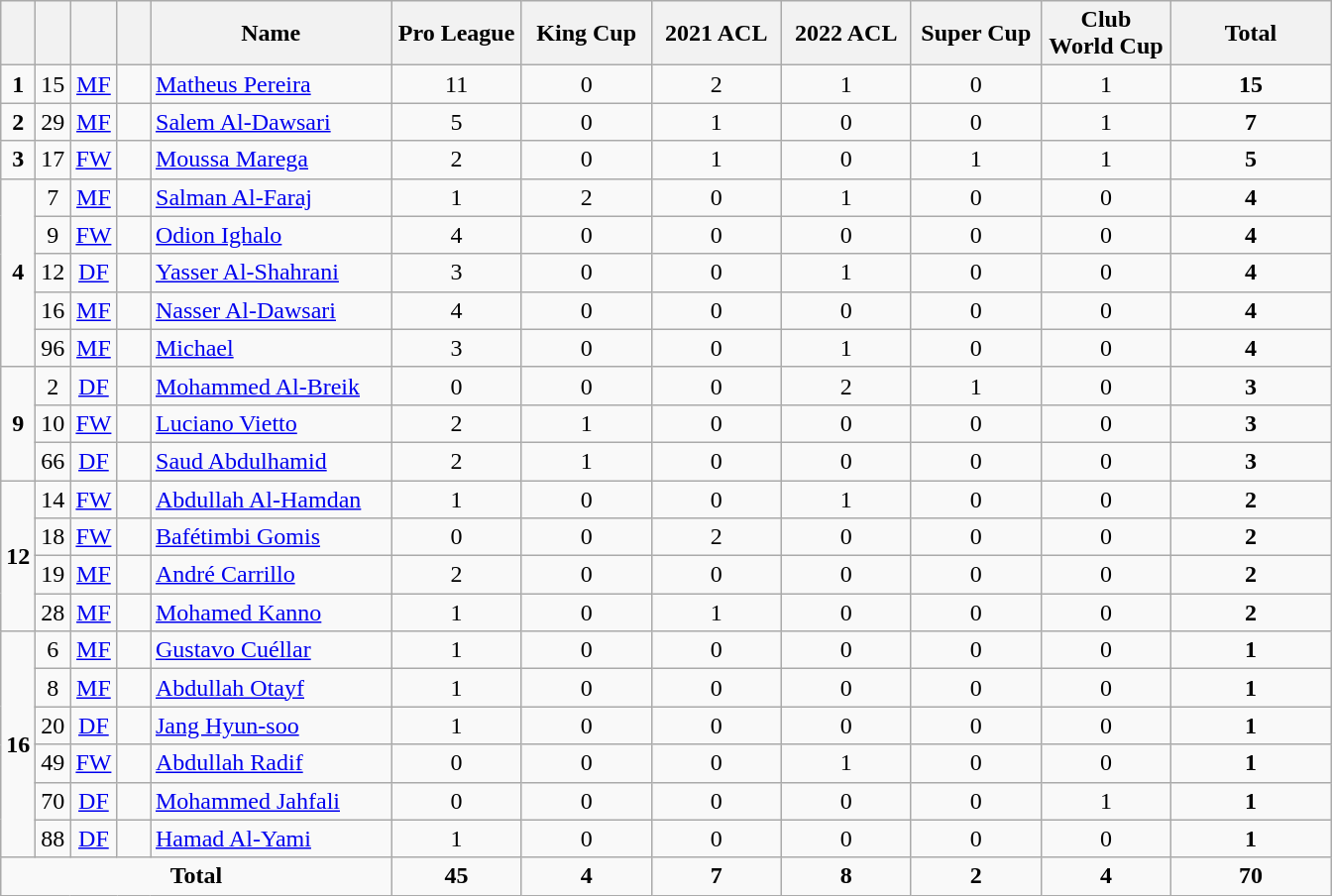<table class="wikitable" style="text-align:center">
<tr>
<th width=15></th>
<th width=15></th>
<th width=15></th>
<th width=15></th>
<th width=155>Name</th>
<th width=80>Pro League</th>
<th width=80>King Cup</th>
<th width=80>2021 ACL</th>
<th width=80>2022 ACL</th>
<th width=80>Super Cup</th>
<th width=80>Club World Cup</th>
<th width=100>Total</th>
</tr>
<tr>
<td><strong>1</strong></td>
<td>15</td>
<td><a href='#'>MF</a></td>
<td></td>
<td align=left><a href='#'>Matheus Pereira</a></td>
<td>11</td>
<td>0</td>
<td>2</td>
<td>1</td>
<td>0</td>
<td>1</td>
<td><strong>15</strong></td>
</tr>
<tr>
<td><strong>2</strong></td>
<td>29</td>
<td><a href='#'>MF</a></td>
<td></td>
<td align=left><a href='#'>Salem Al-Dawsari</a></td>
<td>5</td>
<td>0</td>
<td>1</td>
<td>0</td>
<td>0</td>
<td>1</td>
<td><strong>7</strong></td>
</tr>
<tr>
<td><strong>3</strong></td>
<td>17</td>
<td><a href='#'>FW</a></td>
<td></td>
<td align=left><a href='#'>Moussa Marega</a></td>
<td>2</td>
<td>0</td>
<td>1</td>
<td>0</td>
<td>1</td>
<td>1</td>
<td><strong>5</strong></td>
</tr>
<tr>
<td rowspan=5><strong>4</strong></td>
<td>7</td>
<td><a href='#'>MF</a></td>
<td></td>
<td align=left><a href='#'>Salman Al-Faraj</a></td>
<td>1</td>
<td>2</td>
<td>0</td>
<td>1</td>
<td>0</td>
<td>0</td>
<td><strong>4</strong></td>
</tr>
<tr>
<td>9</td>
<td><a href='#'>FW</a></td>
<td></td>
<td align=left><a href='#'>Odion Ighalo</a></td>
<td>4</td>
<td>0</td>
<td>0</td>
<td>0</td>
<td>0</td>
<td>0</td>
<td><strong>4</strong></td>
</tr>
<tr>
<td>12</td>
<td><a href='#'>DF</a></td>
<td></td>
<td align=left><a href='#'>Yasser Al-Shahrani</a></td>
<td>3</td>
<td>0</td>
<td>0</td>
<td>1</td>
<td>0</td>
<td>0</td>
<td><strong>4</strong></td>
</tr>
<tr>
<td>16</td>
<td><a href='#'>MF</a></td>
<td></td>
<td align=left><a href='#'>Nasser Al-Dawsari</a></td>
<td>4</td>
<td>0</td>
<td>0</td>
<td>0</td>
<td>0</td>
<td>0</td>
<td><strong>4</strong></td>
</tr>
<tr>
<td>96</td>
<td><a href='#'>MF</a></td>
<td></td>
<td align=left><a href='#'>Michael</a></td>
<td>3</td>
<td>0</td>
<td>0</td>
<td>1</td>
<td>0</td>
<td>0</td>
<td><strong>4</strong></td>
</tr>
<tr>
<td rowspan=3><strong>9</strong></td>
<td>2</td>
<td><a href='#'>DF</a></td>
<td></td>
<td align=left><a href='#'>Mohammed Al-Breik</a></td>
<td>0</td>
<td>0</td>
<td>0</td>
<td>2</td>
<td>1</td>
<td>0</td>
<td><strong>3</strong></td>
</tr>
<tr>
<td>10</td>
<td><a href='#'>FW</a></td>
<td></td>
<td align=left><a href='#'>Luciano Vietto</a></td>
<td>2</td>
<td>1</td>
<td>0</td>
<td>0</td>
<td>0</td>
<td>0</td>
<td><strong>3</strong></td>
</tr>
<tr>
<td>66</td>
<td><a href='#'>DF</a></td>
<td></td>
<td align=left><a href='#'>Saud Abdulhamid</a></td>
<td>2</td>
<td>1</td>
<td>0</td>
<td>0</td>
<td>0</td>
<td>0</td>
<td><strong>3</strong></td>
</tr>
<tr>
<td rowspan=4><strong>12</strong></td>
<td>14</td>
<td><a href='#'>FW</a></td>
<td></td>
<td align=left><a href='#'>Abdullah Al-Hamdan</a></td>
<td>1</td>
<td>0</td>
<td>0</td>
<td>1</td>
<td>0</td>
<td>0</td>
<td><strong>2</strong></td>
</tr>
<tr>
<td>18</td>
<td><a href='#'>FW</a></td>
<td></td>
<td align=left><a href='#'>Bafétimbi Gomis</a></td>
<td>0</td>
<td>0</td>
<td>2</td>
<td>0</td>
<td>0</td>
<td>0</td>
<td><strong>2</strong></td>
</tr>
<tr>
<td>19</td>
<td><a href='#'>MF</a></td>
<td></td>
<td align=left><a href='#'>André Carrillo</a></td>
<td>2</td>
<td>0</td>
<td>0</td>
<td>0</td>
<td>0</td>
<td>0</td>
<td><strong>2</strong></td>
</tr>
<tr>
<td>28</td>
<td><a href='#'>MF</a></td>
<td></td>
<td align=left><a href='#'>Mohamed Kanno</a></td>
<td>1</td>
<td>0</td>
<td>1</td>
<td>0</td>
<td>0</td>
<td>0</td>
<td><strong>2</strong></td>
</tr>
<tr>
<td rowspan=6><strong>16</strong></td>
<td>6</td>
<td><a href='#'>MF</a></td>
<td></td>
<td align=left><a href='#'>Gustavo Cuéllar</a></td>
<td>1</td>
<td>0</td>
<td>0</td>
<td>0</td>
<td>0</td>
<td>0</td>
<td><strong>1</strong></td>
</tr>
<tr>
<td>8</td>
<td><a href='#'>MF</a></td>
<td></td>
<td align=left><a href='#'>Abdullah Otayf</a></td>
<td>1</td>
<td>0</td>
<td>0</td>
<td>0</td>
<td>0</td>
<td>0</td>
<td><strong>1</strong></td>
</tr>
<tr>
<td>20</td>
<td><a href='#'>DF</a></td>
<td></td>
<td align=left><a href='#'>Jang Hyun-soo</a></td>
<td>1</td>
<td>0</td>
<td>0</td>
<td>0</td>
<td>0</td>
<td>0</td>
<td><strong>1</strong></td>
</tr>
<tr>
<td>49</td>
<td><a href='#'>FW</a></td>
<td></td>
<td align=left><a href='#'>Abdullah Radif</a></td>
<td>0</td>
<td>0</td>
<td>0</td>
<td>1</td>
<td>0</td>
<td>0</td>
<td><strong>1</strong></td>
</tr>
<tr>
<td>70</td>
<td><a href='#'>DF</a></td>
<td></td>
<td align=left><a href='#'>Mohammed Jahfali</a></td>
<td>0</td>
<td>0</td>
<td>0</td>
<td>0</td>
<td>0</td>
<td>1</td>
<td><strong>1</strong></td>
</tr>
<tr>
<td>88</td>
<td><a href='#'>DF</a></td>
<td></td>
<td align=left><a href='#'>Hamad Al-Yami</a></td>
<td>1</td>
<td>0</td>
<td>0</td>
<td>0</td>
<td>0</td>
<td>0</td>
<td><strong>1</strong></td>
</tr>
<tr>
<td colspan=5><strong>Total</strong></td>
<td><strong>45</strong></td>
<td><strong>4</strong></td>
<td><strong>7</strong></td>
<td><strong>8</strong></td>
<td><strong>2</strong></td>
<td><strong>4</strong></td>
<td><strong>70</strong></td>
</tr>
</table>
